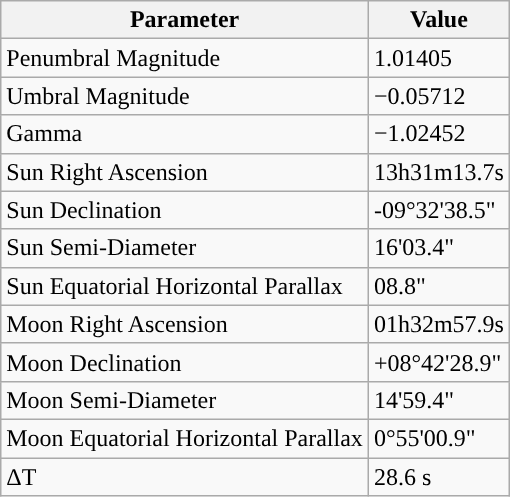<table class="wikitable">
<tr>
<th>Parameter</th>
<th>Value</th>
</tr>
<tr>
<td>Penumbral Magnitude</td>
<td>1.01405</td>
</tr>
<tr>
<td>Umbral Magnitude</td>
<td>−0.05712</td>
</tr>
<tr>
<td>Gamma</td>
<td>−1.02452</td>
</tr>
<tr>
<td>Sun Right Ascension</td>
<td>13h31m13.7s</td>
</tr>
<tr>
<td>Sun Declination</td>
<td>-09°32'38.5"</td>
</tr>
<tr>
<td>Sun Semi-Diameter</td>
<td>16'03.4"</td>
</tr>
<tr>
<td>Sun Equatorial Horizontal Parallax</td>
<td>08.8"</td>
</tr>
<tr>
<td>Moon Right Ascension</td>
<td>01h32m57.9s</td>
</tr>
<tr>
<td>Moon Declination</td>
<td>+08°42'28.9"</td>
</tr>
<tr>
<td>Moon Semi-Diameter</td>
<td>14'59.4"</td>
</tr>
<tr>
<td>Moon Equatorial Horizontal Parallax</td>
<td>0°55'00.9"</td>
</tr>
<tr>
<td>ΔT</td>
<td>28.6 s</td>
</tr>
</table>
